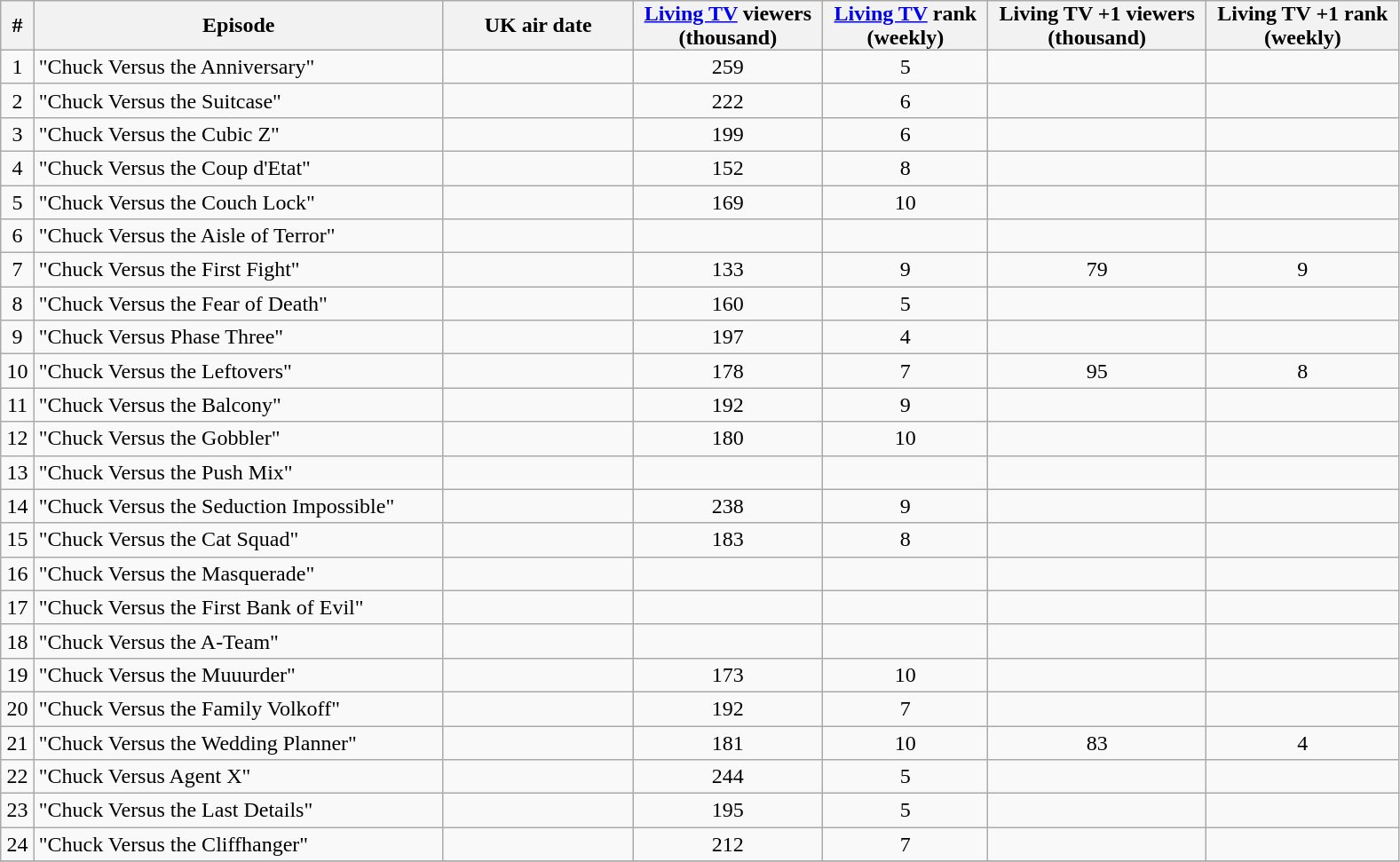<table style="text-align:center;" class="wikitable sortable">
<tr>
<th style="padding: 0px 8px">#</th>
<th width="300px" class="unsortable">Episode</th>
<th width="135px">UK air date</th>
<th style="padding: 0px 8px"><a href='#'>Living TV</a> viewers<br>(thousand)</th>
<th style="padding: 0px 8px"><a href='#'>Living TV</a> rank<br>(weekly)</th>
<th style="padding: 0px 8px">Living TV +1 viewers<br>(thousand)</th>
<th style="padding: 0px 8px">Living TV +1 rank<br>(weekly)</th>
</tr>
<tr>
<td>1</td>
<td style="text-align:left">"Chuck Versus the Anniversary"</td>
<td></td>
<td>259</td>
<td>5</td>
<td></td>
<td></td>
</tr>
<tr>
<td>2</td>
<td style="text-align:left">"Chuck Versus the Suitcase"</td>
<td></td>
<td>222</td>
<td>6</td>
<td></td>
<td></td>
</tr>
<tr>
<td>3</td>
<td style="text-align:left">"Chuck Versus the Cubic Z"</td>
<td></td>
<td>199</td>
<td>6</td>
<td></td>
<td></td>
</tr>
<tr>
<td>4</td>
<td style="text-align:left">"Chuck Versus the Coup d'Etat"</td>
<td></td>
<td>152</td>
<td>8</td>
<td></td>
<td></td>
</tr>
<tr>
<td>5</td>
<td style="text-align:left">"Chuck Versus the Couch Lock"</td>
<td></td>
<td>169</td>
<td>10</td>
<td></td>
<td></td>
</tr>
<tr>
<td>6</td>
<td style="text-align:left">"Chuck Versus the Aisle of Terror"</td>
<td></td>
<td></td>
<td></td>
<td></td>
<td></td>
</tr>
<tr>
<td>7</td>
<td style="text-align:left">"Chuck Versus the First Fight"</td>
<td></td>
<td>133</td>
<td>9</td>
<td>79</td>
<td>9</td>
</tr>
<tr>
<td>8</td>
<td style="text-align:left">"Chuck Versus the Fear of Death"</td>
<td></td>
<td>160</td>
<td>5</td>
<td></td>
<td></td>
</tr>
<tr>
<td>9</td>
<td style="text-align:left">"Chuck Versus Phase Three"</td>
<td></td>
<td>197</td>
<td>4</td>
<td></td>
<td></td>
</tr>
<tr>
<td>10</td>
<td style="text-align:left">"Chuck Versus the Leftovers"</td>
<td></td>
<td>178</td>
<td>7</td>
<td>95</td>
<td>8</td>
</tr>
<tr>
<td>11</td>
<td style="text-align:left">"Chuck Versus the Balcony"</td>
<td></td>
<td>192</td>
<td>9</td>
<td></td>
<td></td>
</tr>
<tr>
<td>12</td>
<td style="text-align:left">"Chuck Versus the Gobbler"</td>
<td></td>
<td>180</td>
<td>10</td>
<td></td>
<td></td>
</tr>
<tr>
<td>13</td>
<td style="text-align:left">"Chuck Versus the Push Mix"</td>
<td></td>
<td></td>
<td></td>
<td></td>
<td></td>
</tr>
<tr>
<td>14</td>
<td style="text-align:left">"Chuck Versus the Seduction Impossible"</td>
<td></td>
<td>238</td>
<td>9</td>
<td></td>
<td></td>
</tr>
<tr>
<td>15</td>
<td style="text-align:left">"Chuck Versus the Cat Squad"</td>
<td></td>
<td>183</td>
<td>8</td>
<td></td>
<td></td>
</tr>
<tr>
<td>16</td>
<td style="text-align:left">"Chuck Versus the Masquerade"</td>
<td></td>
<td></td>
<td></td>
<td></td>
<td></td>
</tr>
<tr>
<td>17</td>
<td style="text-align:left">"Chuck Versus the First Bank of Evil"</td>
<td></td>
<td></td>
<td></td>
<td></td>
<td></td>
</tr>
<tr>
<td>18</td>
<td style="text-align:left">"Chuck Versus the A-Team"</td>
<td></td>
<td></td>
<td></td>
<td></td>
<td></td>
</tr>
<tr>
<td>19</td>
<td style="text-align:left">"Chuck Versus the Muuurder"</td>
<td></td>
<td>173</td>
<td>10</td>
<td></td>
<td></td>
</tr>
<tr>
<td>20</td>
<td style="text-align:left">"Chuck Versus the Family Volkoff"</td>
<td></td>
<td>192</td>
<td>7</td>
<td></td>
<td></td>
</tr>
<tr>
<td>21</td>
<td style="text-align:left">"Chuck Versus the Wedding Planner"</td>
<td></td>
<td>181</td>
<td>10</td>
<td>83</td>
<td>4</td>
</tr>
<tr>
<td>22</td>
<td style="text-align:left">"Chuck Versus Agent X"</td>
<td></td>
<td>244</td>
<td>5</td>
<td></td>
<td></td>
</tr>
<tr>
<td>23</td>
<td style="text-align:left">"Chuck Versus the Last Details"</td>
<td></td>
<td>195</td>
<td>5</td>
<td></td>
<td></td>
</tr>
<tr>
<td>24</td>
<td style="text-align:left">"Chuck Versus the Cliffhanger"</td>
<td></td>
<td>212</td>
<td>7</td>
<td></td>
<td></td>
</tr>
<tr>
</tr>
</table>
